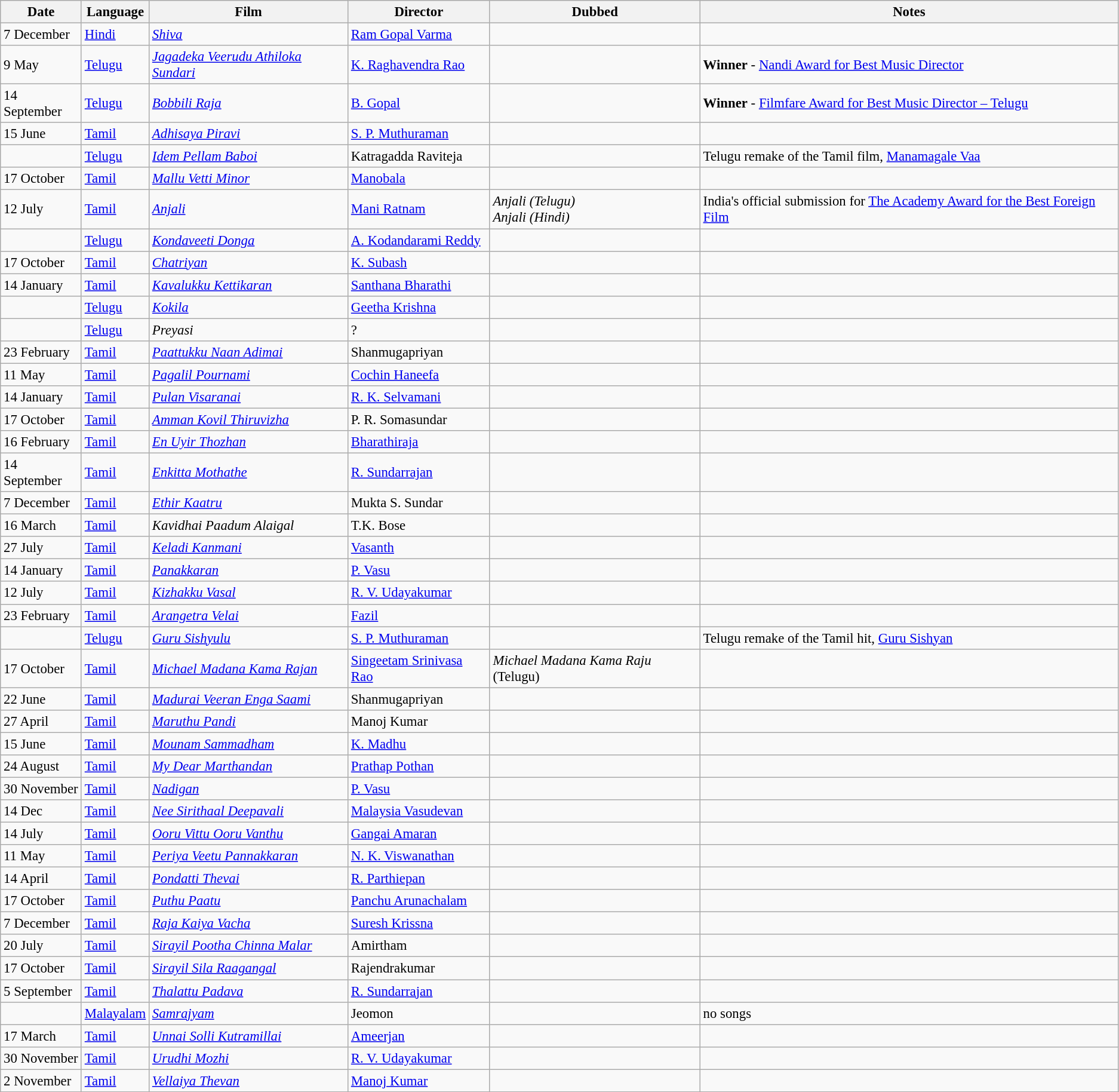<table class="wikitable sortable" style="font-size:95%;">
<tr>
<th>Date</th>
<th>Language</th>
<th>Film</th>
<th>Director</th>
<th>Dubbed</th>
<th>Notes</th>
</tr>
<tr>
<td>7 December</td>
<td><a href='#'>Hindi</a></td>
<td><em><a href='#'>Shiva</a></em></td>
<td><a href='#'>Ram Gopal Varma</a></td>
<td></td>
<td></td>
</tr>
<tr>
<td>9 May</td>
<td><a href='#'>Telugu</a></td>
<td><em><a href='#'>Jagadeka Veerudu Athiloka Sundari</a></em></td>
<td><a href='#'>K. Raghavendra Rao</a></td>
<td></td>
<td><strong>Winner</strong> - <a href='#'>Nandi Award for Best Music Director</a></td>
</tr>
<tr>
<td>14 September</td>
<td><a href='#'>Telugu</a></td>
<td><em><a href='#'>Bobbili Raja</a></em></td>
<td><a href='#'>B. Gopal</a></td>
<td></td>
<td><strong>Winner</strong> - <a href='#'>Filmfare Award for Best Music Director&nbsp;– Telugu</a></td>
</tr>
<tr>
<td>15 June</td>
<td><a href='#'>Tamil</a></td>
<td><em><a href='#'>Adhisaya Piravi</a></em></td>
<td><a href='#'>S. P. Muthuraman</a></td>
<td></td>
<td></td>
</tr>
<tr>
<td></td>
<td><a href='#'>Telugu</a></td>
<td><em><a href='#'>Idem Pellam Baboi</a></em></td>
<td>Katragadda Raviteja</td>
<td></td>
<td>Telugu remake of the Tamil film, <a href='#'>Manamagale Vaa</a></td>
</tr>
<tr>
<td>17 October</td>
<td><a href='#'>Tamil</a></td>
<td><em><a href='#'>Mallu Vetti Minor</a></em></td>
<td><a href='#'>Manobala</a></td>
<td></td>
<td></td>
</tr>
<tr>
<td>12 July</td>
<td><a href='#'>Tamil</a></td>
<td><em><a href='#'>Anjali</a></em></td>
<td><a href='#'>Mani Ratnam</a></td>
<td><em>Anjali (Telugu)</em><br><em>Anjali (Hindi)</em> </td>
<td>India's official submission for <a href='#'>The Academy Award for the Best Foreign Film</a></td>
</tr>
<tr>
<td></td>
<td><a href='#'>Telugu</a></td>
<td><em><a href='#'>Kondaveeti Donga</a></em></td>
<td><a href='#'>A. Kodandarami Reddy</a></td>
<td></td>
<td></td>
</tr>
<tr>
<td>17 October</td>
<td><a href='#'>Tamil</a></td>
<td><em><a href='#'>Chatriyan</a></em></td>
<td><a href='#'>K. Subash</a></td>
<td></td>
<td></td>
</tr>
<tr>
<td>14 January</td>
<td><a href='#'>Tamil</a></td>
<td><em><a href='#'>Kavalukku Kettikaran</a></em></td>
<td><a href='#'>Santhana Bharathi</a></td>
<td></td>
<td></td>
</tr>
<tr>
<td></td>
<td><a href='#'>Telugu</a></td>
<td><em><a href='#'>Kokila</a></em></td>
<td><a href='#'>Geetha Krishna</a></td>
<td></td>
<td></td>
</tr>
<tr>
<td></td>
<td><a href='#'>Telugu</a></td>
<td><em>Preyasi</em></td>
<td>?</td>
<td></td>
<td></td>
</tr>
<tr>
<td>23 February</td>
<td><a href='#'>Tamil</a></td>
<td><em><a href='#'>Paattukku Naan Adimai</a></em></td>
<td>Shanmugapriyan</td>
<td></td>
<td></td>
</tr>
<tr>
<td>11 May</td>
<td><a href='#'>Tamil</a></td>
<td><em><a href='#'>Pagalil Pournami</a></em></td>
<td><a href='#'>Cochin Haneefa</a></td>
<td></td>
<td></td>
</tr>
<tr>
<td>14 January</td>
<td><a href='#'>Tamil</a></td>
<td><em><a href='#'>Pulan Visaranai</a></em></td>
<td><a href='#'>R. K. Selvamani</a></td>
<td></td>
<td></td>
</tr>
<tr>
<td>17 October</td>
<td><a href='#'>Tamil</a></td>
<td><em><a href='#'>Amman Kovil Thiruvizha</a></em></td>
<td>P. R. Somasundar</td>
<td></td>
<td></td>
</tr>
<tr>
<td>16 February</td>
<td><a href='#'>Tamil</a></td>
<td><em><a href='#'>En Uyir Thozhan</a></em></td>
<td><a href='#'>Bharathiraja</a></td>
<td></td>
<td></td>
</tr>
<tr>
<td>14 September</td>
<td><a href='#'>Tamil</a></td>
<td><em><a href='#'>Enkitta Mothathe</a></em></td>
<td><a href='#'>R. Sundarrajan</a></td>
<td></td>
<td></td>
</tr>
<tr>
<td>7 December</td>
<td><a href='#'>Tamil</a></td>
<td><em><a href='#'>Ethir Kaatru</a></em></td>
<td>Mukta S. Sundar</td>
<td></td>
<td></td>
</tr>
<tr>
<td>16 March</td>
<td><a href='#'>Tamil</a></td>
<td><em>Kavidhai Paadum Alaigal</em></td>
<td>T.K. Bose</td>
<td></td>
<td></td>
</tr>
<tr>
<td>27 July</td>
<td><a href='#'>Tamil</a></td>
<td><em><a href='#'>Keladi Kanmani</a></em></td>
<td><a href='#'>Vasanth</a></td>
<td></td>
<td></td>
</tr>
<tr>
<td>14 January</td>
<td><a href='#'>Tamil</a></td>
<td><em><a href='#'>Panakkaran</a></em></td>
<td><a href='#'>P. Vasu</a></td>
<td></td>
<td></td>
</tr>
<tr>
<td>12 July</td>
<td><a href='#'>Tamil</a></td>
<td><em><a href='#'>Kizhakku Vasal</a></em></td>
<td><a href='#'>R. V. Udayakumar</a></td>
<td></td>
<td></td>
</tr>
<tr>
<td>23 February</td>
<td><a href='#'>Tamil</a></td>
<td><em><a href='#'>Arangetra Velai</a></em></td>
<td><a href='#'>Fazil</a></td>
<td></td>
<td></td>
</tr>
<tr>
<td></td>
<td><a href='#'>Telugu</a></td>
<td><em><a href='#'>Guru Sishyulu</a></em></td>
<td><a href='#'>S. P. Muthuraman</a></td>
<td></td>
<td>Telugu remake of the Tamil hit, <a href='#'>Guru Sishyan</a></td>
</tr>
<tr>
<td>17 October</td>
<td><a href='#'>Tamil</a></td>
<td><em><a href='#'>Michael Madana Kama Rajan</a></em></td>
<td><a href='#'>Singeetam Srinivasa Rao</a></td>
<td><em>Michael Madana Kama Raju</em> (Telugu)</td>
<td></td>
</tr>
<tr>
<td>22 June</td>
<td><a href='#'>Tamil</a></td>
<td><em><a href='#'>Madurai Veeran Enga Saami</a></em></td>
<td>Shanmugapriyan</td>
<td></td>
<td></td>
</tr>
<tr>
<td>27 April</td>
<td><a href='#'>Tamil</a></td>
<td><em><a href='#'>Maruthu Pandi</a></em></td>
<td>Manoj Kumar</td>
<td></td>
<td></td>
</tr>
<tr>
<td>15 June</td>
<td><a href='#'>Tamil</a></td>
<td><em><a href='#'>Mounam Sammadham</a></em></td>
<td><a href='#'>K. Madhu</a></td>
<td></td>
<td></td>
</tr>
<tr>
<td>24 August</td>
<td><a href='#'>Tamil</a></td>
<td><em><a href='#'>My Dear Marthandan</a></em></td>
<td><a href='#'>Prathap Pothan</a></td>
<td></td>
<td></td>
</tr>
<tr>
<td>30 November</td>
<td><a href='#'>Tamil</a></td>
<td><em><a href='#'>Nadigan</a></em></td>
<td><a href='#'>P. Vasu</a></td>
<td></td>
<td></td>
</tr>
<tr>
<td>14 Dec</td>
<td><a href='#'>Tamil</a></td>
<td><em><a href='#'>Nee Sirithaal Deepavali</a></em></td>
<td><a href='#'>Malaysia Vasudevan</a></td>
<td></td>
<td></td>
</tr>
<tr>
<td>14 July</td>
<td><a href='#'>Tamil</a></td>
<td><em><a href='#'>Ooru Vittu Ooru Vanthu</a></em></td>
<td><a href='#'>Gangai Amaran</a></td>
<td></td>
<td></td>
</tr>
<tr>
<td>11 May</td>
<td><a href='#'>Tamil</a></td>
<td><em><a href='#'>Periya Veetu Pannakkaran</a></em></td>
<td><a href='#'>N. K. Viswanathan</a></td>
<td></td>
<td></td>
</tr>
<tr>
<td>14 April</td>
<td><a href='#'>Tamil</a></td>
<td><em><a href='#'>Pondatti Thevai</a></em></td>
<td><a href='#'>R. Parthiepan</a></td>
<td></td>
<td></td>
</tr>
<tr>
<td>17 October</td>
<td><a href='#'>Tamil</a></td>
<td><em><a href='#'>Puthu Paatu</a></em></td>
<td><a href='#'>Panchu Arunachalam</a></td>
<td></td>
<td></td>
</tr>
<tr>
<td>7 December</td>
<td><a href='#'>Tamil</a></td>
<td><em><a href='#'>Raja Kaiya Vacha</a></em></td>
<td><a href='#'>Suresh Krissna</a></td>
<td></td>
<td></td>
</tr>
<tr>
<td>20 July</td>
<td><a href='#'>Tamil</a></td>
<td><em><a href='#'>Sirayil Pootha Chinna Malar</a></em></td>
<td>Amirtham</td>
<td></td>
<td></td>
</tr>
<tr>
<td>17 October</td>
<td><a href='#'>Tamil</a></td>
<td><em><a href='#'>Sirayil Sila Raagangal</a></em></td>
<td>Rajendrakumar</td>
<td></td>
<td></td>
</tr>
<tr>
<td>5 September</td>
<td><a href='#'>Tamil</a></td>
<td><em><a href='#'>Thalattu Padava</a></em></td>
<td><a href='#'>R. Sundarrajan</a></td>
<td></td>
<td></td>
</tr>
<tr>
<td></td>
<td><a href='#'>Malayalam</a></td>
<td><em><a href='#'>Samrajyam</a></em></td>
<td>Jeomon</td>
<td></td>
<td>no songs</td>
</tr>
<tr>
<td>17 March</td>
<td><a href='#'>Tamil</a></td>
<td><em><a href='#'>Unnai Solli Kutramillai</a></em></td>
<td><a href='#'>Ameerjan</a></td>
<td></td>
<td></td>
</tr>
<tr>
<td>30 November</td>
<td><a href='#'>Tamil</a></td>
<td><em><a href='#'>Urudhi Mozhi</a></em></td>
<td><a href='#'>R. V. Udayakumar</a></td>
<td></td>
<td></td>
</tr>
<tr>
<td>2 November</td>
<td><a href='#'>Tamil</a></td>
<td><em><a href='#'>Vellaiya Thevan</a></em></td>
<td><a href='#'>Manoj Kumar</a></td>
<td></td>
<td></td>
</tr>
<tr>
</tr>
</table>
